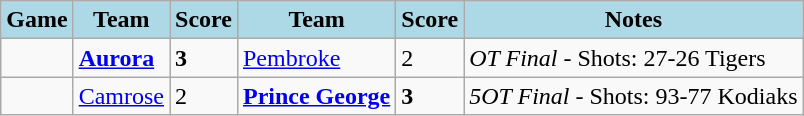<table class="wikitable">
<tr>
<th style="background:lightblue;">Game</th>
<th style="background:lightblue;">Team</th>
<th style="background:lightblue;">Score</th>
<th style="background:lightblue;">Team</th>
<th style="background:lightblue;">Score</th>
<th style="background:lightblue;">Notes</th>
</tr>
<tr bgcolor=>
<td></td>
<td><strong><a href='#'>Aurora</a></strong></td>
<td><strong>3</strong></td>
<td><a href='#'>Pembroke</a></td>
<td>2</td>
<td><em>OT Final</em> - Shots: 27-26 Tigers</td>
</tr>
<tr bgcolor=>
<td></td>
<td><a href='#'>Camrose</a></td>
<td>2</td>
<td><strong><a href='#'>Prince George</a></strong></td>
<td><strong>3</strong></td>
<td><em>5OT Final</em> - Shots: 93-77 Kodiaks</td>
</tr>
</table>
